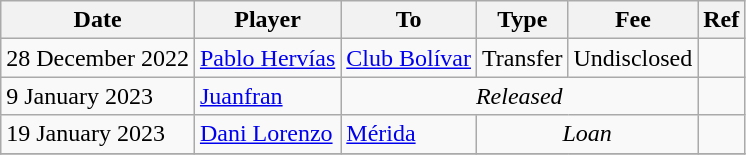<table class="wikitable">
<tr>
<th>Date</th>
<th>Player</th>
<th>To</th>
<th>Type</th>
<th>Fee</th>
<th>Ref</th>
</tr>
<tr>
<td>28 December 2022</td>
<td> <a href='#'>Pablo Hervías</a></td>
<td> <a href='#'>Club Bolívar</a></td>
<td align=center>Transfer</td>
<td align=center>Undisclosed</td>
<td align=center></td>
</tr>
<tr>
<td>9 January 2023</td>
<td> <a href='#'>Juanfran</a></td>
<td colspan=3 align=center><em>Released</em></td>
<td align=center></td>
</tr>
<tr>
<td>19 January 2023</td>
<td> <a href='#'>Dani Lorenzo</a></td>
<td><a href='#'>Mérida</a></td>
<td colspan=2 align=center><em>Loan</em></td>
<td align=center></td>
</tr>
<tr>
</tr>
</table>
